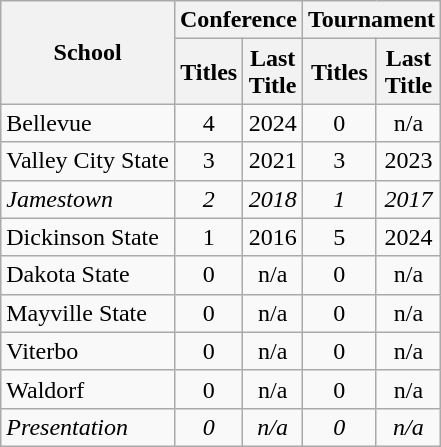<table class="wikitable sortable" style="text-align:center">
<tr>
<th rowspan=2>School</th>
<th colspan=2>Conference</th>
<th colspan=2>Tournament</th>
</tr>
<tr>
<th>Titles</th>
<th>Last<br>Title</th>
<th>Titles</th>
<th>Last<br>Title</th>
</tr>
<tr>
<td style="text-align:left">Bellevue</td>
<td>4</td>
<td>2024</td>
<td>0</td>
<td>n/a</td>
</tr>
<tr>
<td style="text-align:left">Valley City State</td>
<td>3</td>
<td>2021</td>
<td>3</td>
<td>2023</td>
</tr>
<tr style="font-style: italic;">
<td style="text-align:left">Jamestown</td>
<td>2</td>
<td>2018</td>
<td>1</td>
<td>2017</td>
</tr>
<tr>
<td style="text-align:left">Dickinson State</td>
<td>1</td>
<td>2016</td>
<td>5</td>
<td>2024</td>
</tr>
<tr>
<td style="text-align:left">Dakota State</td>
<td>0</td>
<td>n/a</td>
<td>0</td>
<td>n/a</td>
</tr>
<tr>
<td style="text-align:left">Mayville State</td>
<td>0</td>
<td>n/a</td>
<td>0</td>
<td>n/a</td>
</tr>
<tr>
<td style="text-align:left">Viterbo</td>
<td>0</td>
<td>n/a</td>
<td>0</td>
<td>n/a</td>
</tr>
<tr>
<td style="text-align:left">Waldorf</td>
<td>0</td>
<td>n/a</td>
<td>0</td>
<td>n/a</td>
</tr>
<tr style="font-style: italic;">
<td style="text-align:left">Presentation</td>
<td>0</td>
<td>n/a</td>
<td>0</td>
<td>n/a</td>
</tr>
</table>
